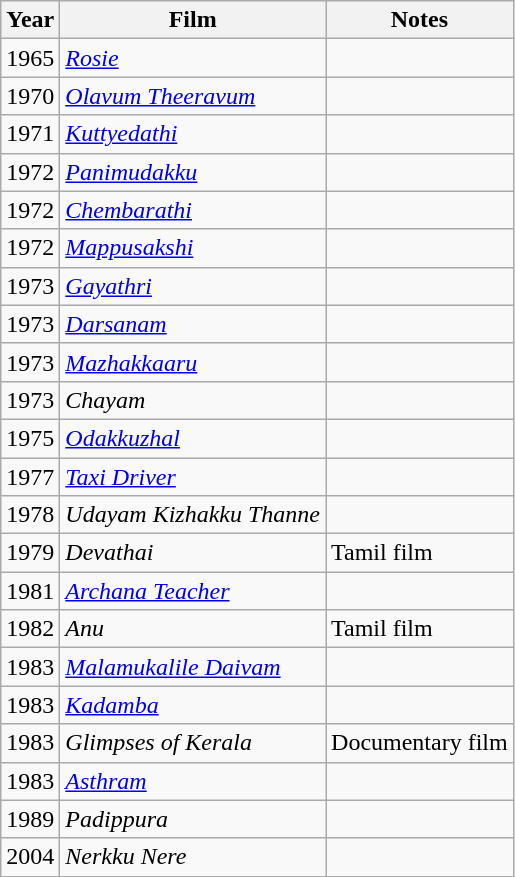<table class="wikitable sortable">
<tr>
<th>Year</th>
<th>Film</th>
<th>Notes</th>
</tr>
<tr>
<td>1965</td>
<td><em><a href='#'>Rosie</a></em></td>
<td></td>
</tr>
<tr>
<td>1970</td>
<td><em><a href='#'>Olavum Theeravum</a></em></td>
<td></td>
</tr>
<tr>
<td>1971</td>
<td><em><a href='#'>Kuttyedathi</a></em></td>
<td></td>
</tr>
<tr>
<td>1972</td>
<td><em><a href='#'>Panimudakku</a></em></td>
<td></td>
</tr>
<tr>
<td>1972</td>
<td><em><a href='#'>Chembarathi</a></em></td>
<td></td>
</tr>
<tr>
<td>1972</td>
<td><em><a href='#'>Mappusakshi</a></em></td>
<td></td>
</tr>
<tr>
<td>1973</td>
<td><em><a href='#'>Gayathri</a></em></td>
<td></td>
</tr>
<tr>
<td>1973</td>
<td><em><a href='#'>Darsanam</a></em></td>
<td></td>
</tr>
<tr>
<td>1973</td>
<td><em><a href='#'>Mazhakkaaru</a></em></td>
<td></td>
</tr>
<tr>
<td>1973</td>
<td><em>Chayam</em></td>
<td></td>
</tr>
<tr>
<td>1975</td>
<td><em><a href='#'>Odakkuzhal</a></em></td>
<td></td>
</tr>
<tr>
<td>1977</td>
<td><em><a href='#'>Taxi Driver</a></em></td>
<td></td>
</tr>
<tr>
<td>1978</td>
<td><em>Udayam Kizhakku Thanne</em></td>
<td></td>
</tr>
<tr>
<td>1979</td>
<td><em>Devathai</em></td>
<td>Tamil film</td>
</tr>
<tr>
<td>1981</td>
<td><em><a href='#'>Archana Teacher</a></em></td>
<td></td>
</tr>
<tr>
<td>1982</td>
<td><em>Anu</em></td>
<td>Tamil film</td>
</tr>
<tr>
<td>1983</td>
<td><em><a href='#'>Malamukalile Daivam</a></em></td>
<td></td>
</tr>
<tr>
<td>1983</td>
<td><em><a href='#'>Kadamba</a></em></td>
<td></td>
</tr>
<tr>
<td>1983</td>
<td><em>Glimpses of Kerala</em></td>
<td>Documentary film</td>
</tr>
<tr>
<td>1983</td>
<td><em><a href='#'>Asthram</a></em></td>
<td></td>
</tr>
<tr>
<td>1989</td>
<td><em>Padippura</em></td>
<td></td>
</tr>
<tr>
<td>2004</td>
<td><em>Nerkku Nere</em></td>
<td></td>
</tr>
</table>
